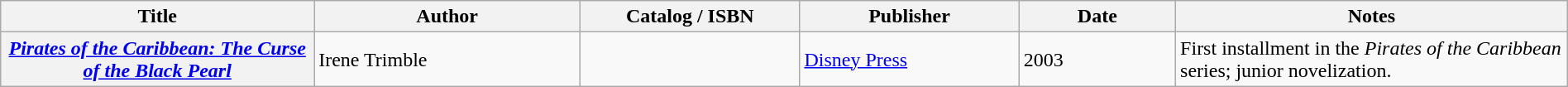<table class="wikitable sortable" style="width:100%;">
<tr>
<th width=20%>Title</th>
<th width=17%>Author</th>
<th width=14%>Catalog / ISBN</th>
<th width=14%>Publisher</th>
<th width=10%>Date</th>
<th width=25%>Notes</th>
</tr>
<tr>
<th><em><a href='#'>Pirates of the Caribbean: The Curse of the Black Pearl</a></em></th>
<td>Irene Trimble</td>
<td></td>
<td><a href='#'>Disney Press</a></td>
<td>2003</td>
<td>First installment in the <em>Pirates of the Caribbean</em> series; junior novelization.</td>
</tr>
</table>
